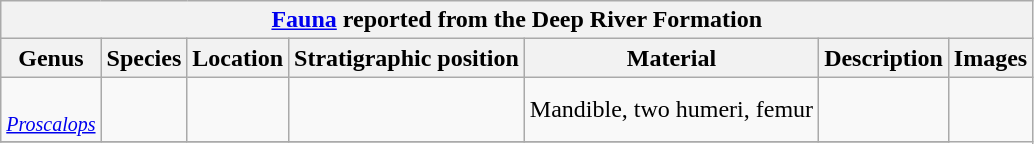<table class="wikitable" align="center" >
<tr>
<th colspan="7" align="center"><strong><a href='#'>Fauna</a> reported from the Deep River Formation</strong></th>
</tr>
<tr>
<th>Genus</th>
<th>Species</th>
<th>Location</th>
<th>Stratigraphic position</th>
<th>Material</th>
<th>Description</th>
<th>Images</th>
</tr>
<tr>
<td><br><small><em><a href='#'>Proscalops</a></em></small></td>
<td></td>
<td></td>
<td></td>
<td>Mandible, two humeri, femur</td>
<td></td>
<td rowspan="99"></td>
</tr>
<tr>
</tr>
</table>
